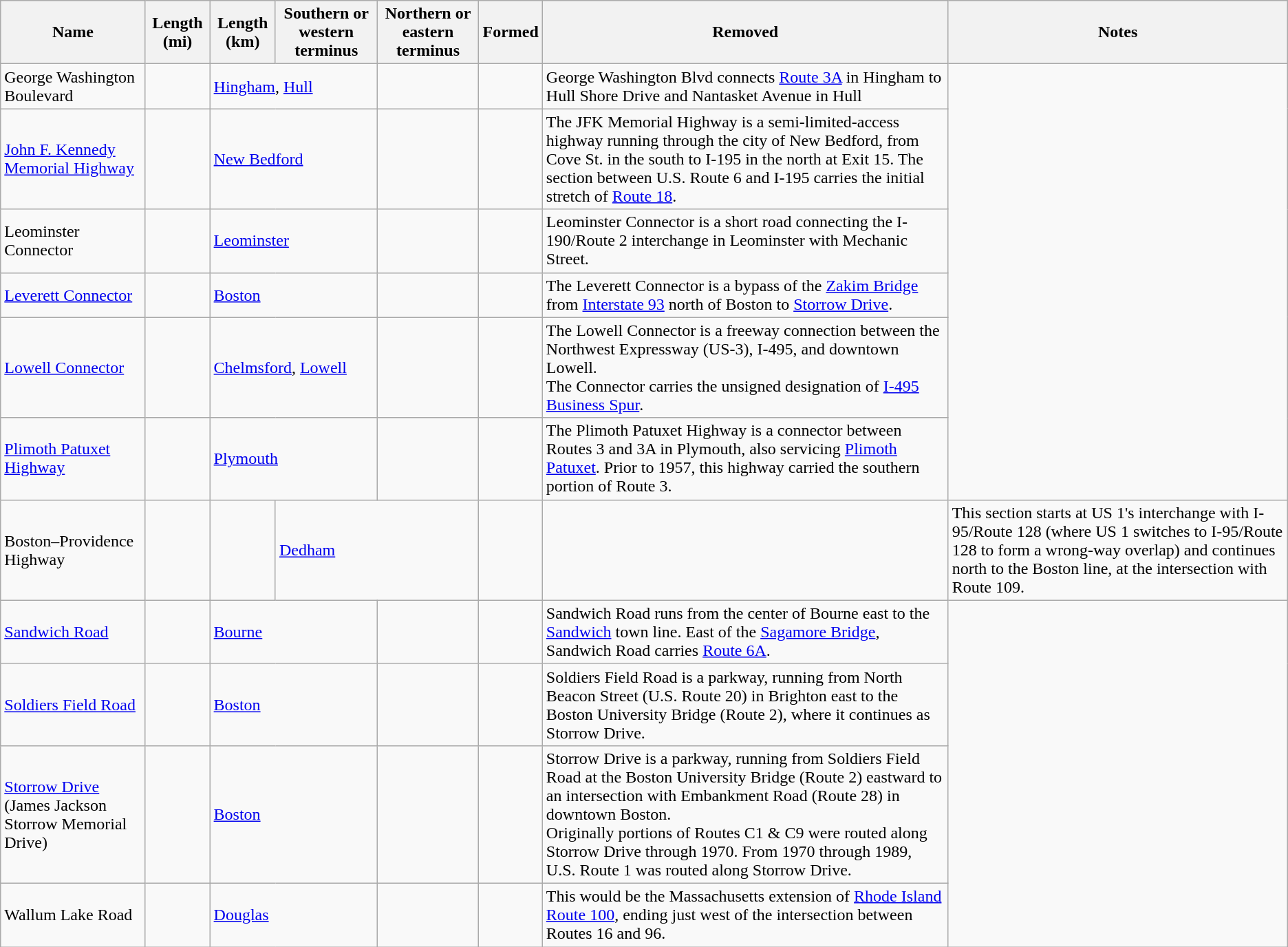<table class= "wikitable sortable">
<tr>
<th scope="col">Name</th>
<th scope="col">Length (mi)</th>
<th scope="col">Length (km)</th>
<th scope="col" class="unsortable">Southern or western terminus</th>
<th scope="col" class="unsortable">Northern or eastern terminus</th>
<th scope="col">Formed</th>
<th scope="col">Removed</th>
<th scope="col" class="unsortable">Notes</th>
</tr>
<tr>
<td>George Washington Boulevard</td>
<td></td>
<td colspan=2><a href='#'>Hingham</a>, <a href='#'>Hull</a></td>
<td></td>
<td></td>
<td>George Washington Blvd connects <a href='#'>Route 3A</a> in Hingham to Hull Shore Drive and Nantasket Avenue in Hull</td>
</tr>
<tr>
<td><a href='#'>John F. Kennedy Memorial Highway</a></td>
<td></td>
<td colspan=2><a href='#'>New Bedford</a></td>
<td></td>
<td></td>
<td>The JFK Memorial Highway is a semi-limited-access highway running through the city of New Bedford, from Cove St. in the south to I-195 in the north at Exit 15.  The section between U.S. Route 6 and I-195 carries the initial stretch of <a href='#'>Route 18</a>.</td>
</tr>
<tr>
<td>Leominster Connector</td>
<td></td>
<td colspan=2><a href='#'>Leominster</a></td>
<td></td>
<td></td>
<td>Leominster Connector is a short road connecting the I-190/Route 2 interchange in Leominster with Mechanic Street.</td>
</tr>
<tr>
<td><a href='#'>Leverett Connector</a></td>
<td></td>
<td colspan=2><a href='#'>Boston</a></td>
<td></td>
<td></td>
<td>The Leverett Connector is a bypass of the <a href='#'>Zakim Bridge</a> from <a href='#'>Interstate 93</a> north of Boston to <a href='#'>Storrow Drive</a>.</td>
</tr>
<tr>
<td><a href='#'>Lowell Connector</a></td>
<td></td>
<td colspan=2><a href='#'>Chelmsford</a>, <a href='#'>Lowell</a></td>
<td></td>
<td></td>
<td>The Lowell Connector is a freeway connection between the Northwest Expressway (US-3), I-495, and downtown Lowell.<br>The Connector carries the unsigned designation of <a href='#'>I-495 Business Spur</a>.</td>
</tr>
<tr>
<td><a href='#'>Plimoth Patuxet Highway</a></td>
<td></td>
<td colspan=2><a href='#'>Plymouth</a></td>
<td></td>
<td></td>
<td>The Plimoth Patuxet Highway is a connector between Routes 3 and 3A in Plymouth, also servicing <a href='#'>Plimoth Patuxet</a>. Prior to 1957, this highway carried the southern portion of Route 3.</td>
</tr>
<tr>
<td>Boston–Providence Highway</td>
<td></td>
<td></td>
<td colspan=2><a href='#'>Dedham</a></td>
<td></td>
<td></td>
<td>This section starts at US 1's interchange with I-95/Route 128 (where US 1 switches to I-95/Route 128 to form a wrong-way overlap) and continues north to the Boston line, at the intersection with Route 109.</td>
</tr>
<tr>
<td><a href='#'>Sandwich Road</a></td>
<td></td>
<td colspan=2><a href='#'>Bourne</a></td>
<td></td>
<td></td>
<td>Sandwich Road runs from the center of Bourne east to the <a href='#'>Sandwich</a> town line.  East of the <a href='#'>Sagamore Bridge</a>, Sandwich Road carries <a href='#'>Route 6A</a>.</td>
</tr>
<tr>
<td><a href='#'>Soldiers Field Road</a></td>
<td></td>
<td colspan=2><a href='#'>Boston</a></td>
<td></td>
<td></td>
<td>Soldiers Field Road is a parkway, running from North Beacon Street (U.S. Route 20) in Brighton east to the Boston University Bridge (Route 2), where it continues as Storrow Drive.</td>
</tr>
<tr>
<td><a href='#'>Storrow Drive</a> (James Jackson Storrow Memorial Drive)</td>
<td></td>
<td colspan=2><a href='#'>Boston</a></td>
<td></td>
<td></td>
<td>Storrow Drive is a parkway, running from Soldiers Field Road at the Boston University Bridge (Route 2) eastward to an intersection with Embankment Road (Route 28) in downtown Boston.<br>Originally portions of Routes C1 & C9 were routed along Storrow Drive through 1970.  From 1970 through 1989, U.S. Route 1 was routed along Storrow Drive.</td>
</tr>
<tr>
<td>Wallum Lake Road</td>
<td></td>
<td colspan=2><a href='#'>Douglas</a></td>
<td></td>
<td></td>
<td>This would be the Massachusetts extension of <a href='#'>Rhode Island Route 100</a>, ending just west of the intersection between Routes 16 and 96.</td>
</tr>
</table>
